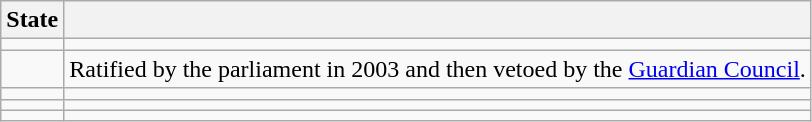<table class="wikitable">
<tr>
<th>State</th>
<th></th>
</tr>
<tr>
<td></td>
<td></td>
</tr>
<tr>
<td></td>
<td>Ratified by the parliament in 2003 and then vetoed by the <a href='#'>Guardian Council</a>.</td>
</tr>
<tr>
<td></td>
<td></td>
</tr>
<tr>
<td></td>
<td></td>
</tr>
<tr>
<td></td>
<td></td>
</tr>
</table>
